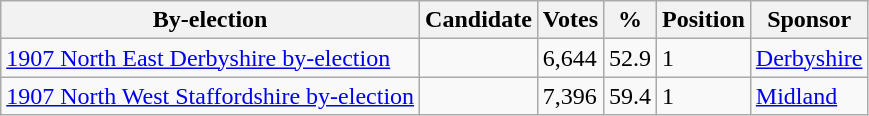<table class="wikitable sortable">
<tr>
<th>By-election</th>
<th>Candidate</th>
<th>Votes</th>
<th>%</th>
<th>Position</th>
<th>Sponsor</th>
</tr>
<tr>
<td><a href='#'>1907 North East Derbyshire by-election</a></td>
<td></td>
<td>6,644</td>
<td>52.9</td>
<td>1</td>
<td><a href='#'>Derbyshire</a></td>
</tr>
<tr>
<td><a href='#'>1907 North West Staffordshire by-election</a></td>
<td></td>
<td>7,396</td>
<td>59.4</td>
<td>1</td>
<td><a href='#'>Midland</a></td>
</tr>
</table>
